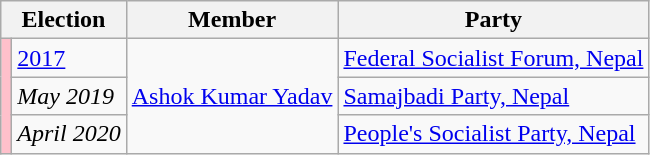<table class="wikitable">
<tr>
<th colspan="2">Election</th>
<th>Member</th>
<th>Party</th>
</tr>
<tr>
<td rowspan="3" style="background-color:pink"></td>
<td><a href='#'>2017</a></td>
<td rowspan="3"><a href='#'>Ashok Kumar Yadav</a></td>
<td><a href='#'>Federal Socialist Forum, Nepal</a></td>
</tr>
<tr>
<td><em>May 2019</em></td>
<td><a href='#'>Samajbadi Party, Nepal</a></td>
</tr>
<tr>
<td><em>April 2020</em></td>
<td><a href='#'>People's Socialist Party, Nepal</a></td>
</tr>
</table>
